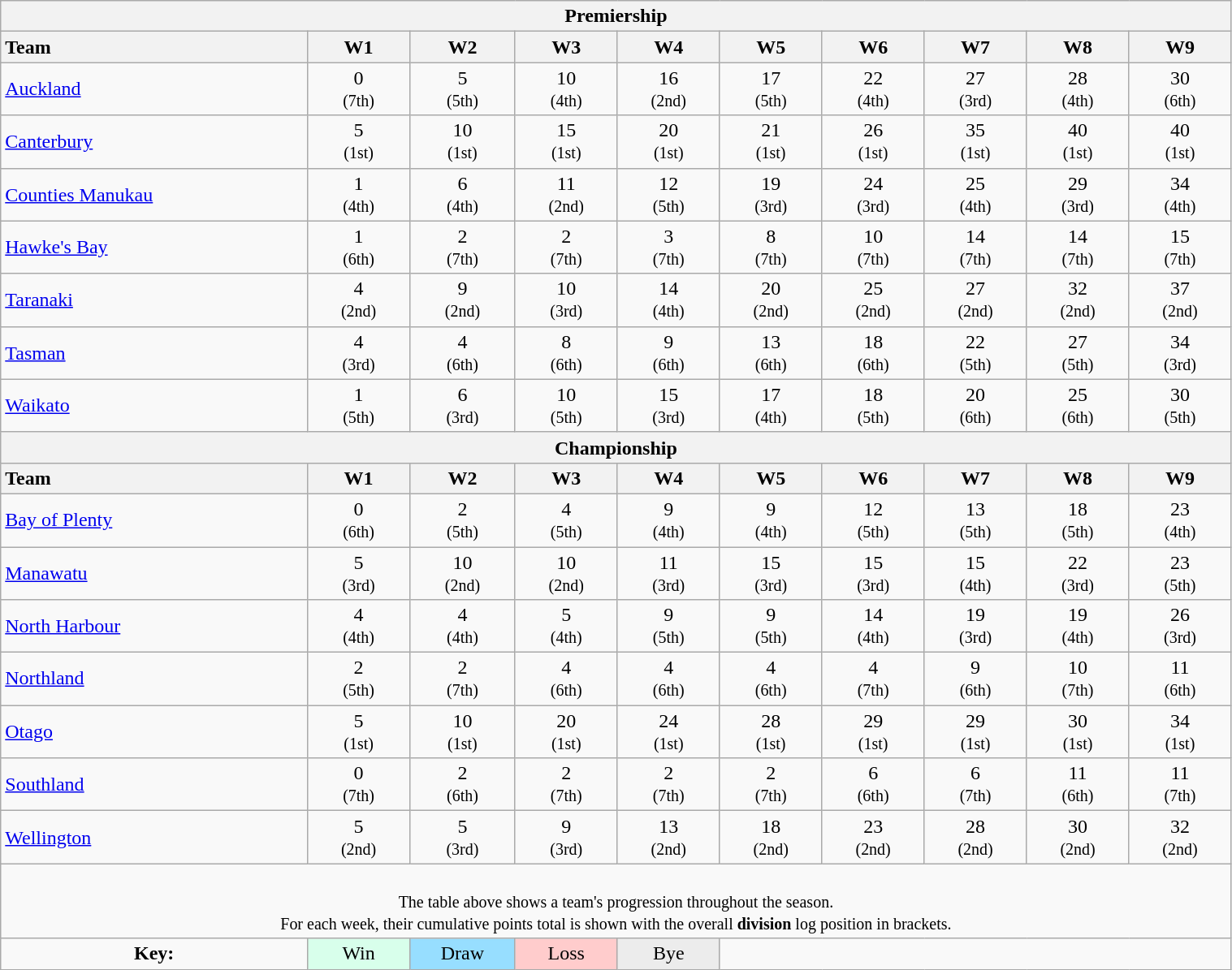<table class="wikitable" style="text-align:center;width:80%">
<tr>
<th colspan=100%>Premiership</th>
</tr>
<tr>
<th style="text-align:left;width:12%">Team</th>
<th style="width:4%">W1</th>
<th style="width:4%">W2</th>
<th style="width:4%">W3</th>
<th style="width:4%">W4</th>
<th style="width:4%">W5</th>
<th style="width:4%">W6</th>
<th style="width:4%">W7</th>
<th style="width:4%">W8</th>
<th style="width:4%">W9</th>
</tr>
<tr>
<td style="text-align:left"><a href='#'>Auckland</a></td>
<td>0<br><small>(7th)</small></td>
<td>5<br><small>(5th)</small></td>
<td>10<br><small>(4th)</small></td>
<td>16<br><small>(2nd)</small></td>
<td>17<br><small>(5th)</small></td>
<td>22<br><small>(4th)</small></td>
<td>27<br><small>(3rd)</small></td>
<td>28<br><small>(4th)</small></td>
<td>30<br><small>(6th)</small></td>
</tr>
<tr>
<td style="text-align:left"><a href='#'>Canterbury</a></td>
<td>5<br><small>(1st)</small></td>
<td>10<br><small>(1st)</small></td>
<td>15<br><small>(1st)</small></td>
<td>20<br><small>(1st)</small></td>
<td>21<br><small>(1st)</small></td>
<td>26<br><small>(1st)</small></td>
<td>35<br><small>(1st)</small></td>
<td>40<br><small>(1st)</small></td>
<td>40<br><small>(1st)</small></td>
</tr>
<tr>
<td style="text-align:left"><a href='#'>Counties Manukau</a></td>
<td>1<br><small>(4th)</small></td>
<td>6<br><small>(4th)</small></td>
<td>11<br><small>(2nd)</small></td>
<td>12<br><small>(5th)</small></td>
<td>19<br><small>(3rd)</small></td>
<td>24<br><small>(3rd)</small></td>
<td>25<br><small>(4th)</small></td>
<td>29<br><small>(3rd)</small></td>
<td>34<br><small>(4th)</small></td>
</tr>
<tr>
<td style="text-align:left"><a href='#'>Hawke's Bay</a></td>
<td>1<br><small>(6th)</small></td>
<td>2<br><small>(7th)</small></td>
<td>2<br><small>(7th)</small></td>
<td>3<br><small>(7th)</small></td>
<td>8<br><small>(7th)</small></td>
<td>10<br><small>(7th)</small></td>
<td>14<br><small>(7th)</small></td>
<td>14<br><small>(7th)</small></td>
<td>15<br><small>(7th)</small></td>
</tr>
<tr>
<td style="text-align:left"><a href='#'>Taranaki</a></td>
<td>4<br><small>(2nd)</small></td>
<td>9<br><small>(2nd)</small></td>
<td>10<br><small>(3rd)</small></td>
<td>14<br><small>(4th)</small></td>
<td>20<br><small>(2nd)</small></td>
<td>25<br><small>(2nd)</small></td>
<td>27<br><small>(2nd)</small></td>
<td>32<br><small>(2nd)</small></td>
<td>37<br><small>(2nd)</small></td>
</tr>
<tr>
<td style="text-align:left"><a href='#'>Tasman</a></td>
<td>4<br><small>(3rd)</small></td>
<td>4<br><small>(6th)</small></td>
<td>8<br><small>(6th)</small></td>
<td>9<br><small>(6th)</small></td>
<td>13<br><small>(6th)</small></td>
<td>18<br><small>(6th)</small></td>
<td>22<br><small>(5th)</small></td>
<td>27<br><small>(5th)</small></td>
<td>34<br><small>(3rd)</small></td>
</tr>
<tr>
<td style="text-align:left"><a href='#'>Waikato</a></td>
<td>1<br><small>(5th)</small></td>
<td>6<br><small>(3rd)</small></td>
<td>10<br><small>(5th)</small></td>
<td>15<br><small>(3rd)</small></td>
<td>17<br><small>(4th)</small></td>
<td>18<br><small>(5th)</small></td>
<td>20<br><small>(6th)</small></td>
<td>25<br><small>(6th)</small></td>
<td>30<br><small>(5th)</small></td>
</tr>
<tr>
<th colspan=100%>Championship</th>
</tr>
<tr>
<th style="text-align:left;width:12%">Team</th>
<th style="width:4%">W1</th>
<th style="width:4%">W2</th>
<th style="width:4%">W3</th>
<th style="width:4%">W4</th>
<th style="width:4%">W5</th>
<th style="width:4%">W6</th>
<th style="width:4%">W7</th>
<th style="width:4%">W8</th>
<th style="width:4%">W9</th>
</tr>
<tr>
<td style="text-align:left"><a href='#'>Bay of Plenty</a></td>
<td>0<br><small>(6th)</small></td>
<td>2<br><small>(5th)</small></td>
<td>4<br><small>(5th)</small></td>
<td>9<br><small>(4th)</small></td>
<td>9<br><small>(4th)</small></td>
<td>12<br><small>(5th)</small></td>
<td>13<br><small>(5th)</small></td>
<td>18<br><small>(5th)</small></td>
<td>23<br><small>(4th)</small></td>
</tr>
<tr>
<td style="text-align:left"><a href='#'>Manawatu</a></td>
<td>5<br><small>(3rd)</small></td>
<td>10<br><small>(2nd)</small></td>
<td>10<br><small>(2nd)</small></td>
<td>11<br><small>(3rd)</small></td>
<td>15<br><small>(3rd)</small></td>
<td>15<br><small>(3rd)</small></td>
<td>15<br><small>(4th)</small></td>
<td>22<br><small>(3rd)</small></td>
<td>23<br><small>(5th)</small></td>
</tr>
<tr>
<td style="text-align:left"><a href='#'>North Harbour</a></td>
<td>4<br><small>(4th)</small></td>
<td>4<br><small>(4th)</small></td>
<td>5<br><small>(4th)</small></td>
<td>9<br><small>(5th)</small></td>
<td>9<br><small>(5th)</small></td>
<td>14<br><small>(4th)</small></td>
<td>19<br><small>(3rd)</small></td>
<td>19<br><small>(4th)</small></td>
<td>26<br><small>(3rd)</small></td>
</tr>
<tr>
<td style="text-align:left"><a href='#'>Northland</a></td>
<td>2<br><small>(5th)</small></td>
<td>2<br><small>(7th)</small></td>
<td>4<br><small>(6th)</small></td>
<td>4<br><small>(6th)</small></td>
<td>4<br><small>(6th)</small></td>
<td>4<br><small>(7th)</small></td>
<td>9<br><small>(6th)</small></td>
<td>10<br><small>(7th)</small></td>
<td>11<br><small>(6th)</small></td>
</tr>
<tr>
<td style="text-align:left"><a href='#'>Otago</a></td>
<td>5<br><small>(1st)</small></td>
<td>10<br><small>(1st)</small></td>
<td>20<br><small>(1st)</small></td>
<td>24<br><small>(1st)</small></td>
<td>28<br><small>(1st)</small></td>
<td>29<br><small>(1st)</small></td>
<td>29<br><small>(1st)</small></td>
<td>30<br><small>(1st)</small></td>
<td>34<br><small>(1st)</small></td>
</tr>
<tr>
<td style="text-align:left"><a href='#'>Southland</a></td>
<td>0<br><small>(7th)</small></td>
<td>2<br><small>(6th)</small></td>
<td>2<br><small>(7th)</small></td>
<td>2<br><small>(7th)</small></td>
<td>2<br><small>(7th)</small></td>
<td>6<br><small>(6th)</small></td>
<td>6<br><small>(7th)</small></td>
<td>11<br><small>(6th)</small></td>
<td>11<br><small>(7th)</small></td>
</tr>
<tr>
<td style="text-align:left"><a href='#'>Wellington</a></td>
<td>5<br><small>(2nd)</small></td>
<td>5<br><small>(3rd)</small></td>
<td>9<br><small>(3rd)</small></td>
<td>13<br><small>(2nd)</small></td>
<td>18<br><small>(2nd)</small></td>
<td>23<br><small>(2nd)</small></td>
<td>28<br><small>(2nd)</small></td>
<td>30<br><small>(2nd)</small></td>
<td>32<br><small>(2nd)</small></td>
</tr>
<tr>
<td colspan="100%" style="text-align:center"><br><small>The table above shows a team's progression throughout the season.<br>For each week, their cumulative points total is shown with the overall <strong>division</strong> log position in brackets.<br></small></td>
</tr>
<tr>
<td><strong>Key:</strong></td>
<td style="background:#D8FFEB">Win</td>
<td style="background:#97DEFF">Draw</td>
<td style="background:#FFCCCC">Loss</td>
<td style="background:#ECECEC">Bye</td>
<td colspan=16></td>
</tr>
</table>
